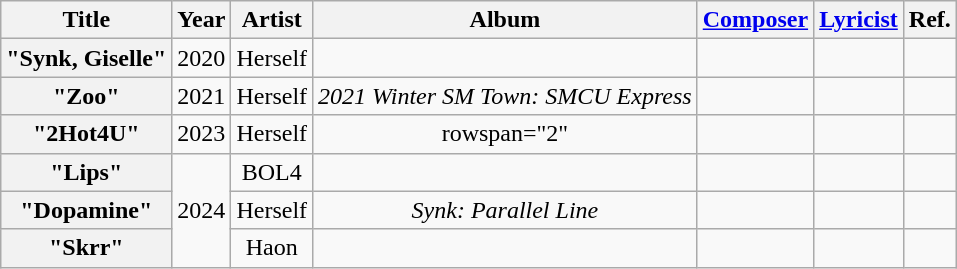<table class="wikitable plainrowheaders sortable" style="text-align:center">
<tr>
<th scope="col">Title</th>
<th scope="col">Year</th>
<th scope="col">Artist</th>
<th scope="col">Album</th>
<th scope="col" class="unsortable"><a href='#'>Composer</a></th>
<th scope="col" class="unsortable"><a href='#'>Lyricist</a></th>
<th scope="col" class="unsortable">Ref.</th>
</tr>
<tr>
<th scope="row">"Synk, Giselle"</th>
<td>2020</td>
<td>Herself</td>
<td></td>
<td></td>
<td></td>
<td></td>
</tr>
<tr>
<th scope="row">"Zoo"</th>
<td>2021</td>
<td>Herself<br></td>
<td><em>2021 Winter SM Town: SMCU Express</em></td>
<td></td>
<td></td>
<td></td>
</tr>
<tr>
<th scope="row">"2Hot4U"</th>
<td>2023</td>
<td>Herself</td>
<td>rowspan="2" </td>
<td></td>
<td></td>
<td></td>
</tr>
<tr>
<th scope="row">"Lips"</th>
<td rowspan="3">2024</td>
<td>BOL4<br></td>
<td></td>
<td></td>
<td></td>
</tr>
<tr>
<th scope="row">"Dopamine"</th>
<td>Herself</td>
<td><em>Synk: Parallel Line</em></td>
<td></td>
<td></td>
<td></td>
</tr>
<tr>
<th scope="row">"Skrr"</th>
<td>Haon<br></td>
<td></td>
<td></td>
<td></td>
<td></td>
</tr>
</table>
